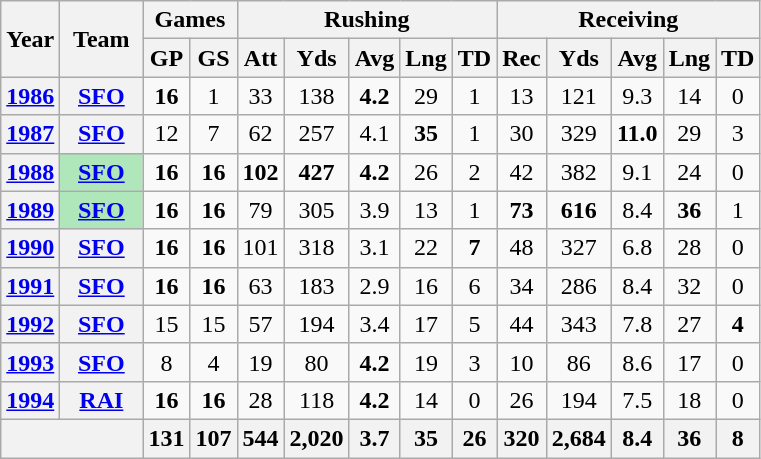<table class="wikitable" style="text-align:center;">
<tr>
<th rowspan="2">Year</th>
<th rowspan="2">Team</th>
<th colspan="2">Games</th>
<th colspan="5">Rushing</th>
<th colspan="5">Receiving</th>
</tr>
<tr>
<th>GP</th>
<th>GS</th>
<th>Att</th>
<th>Yds</th>
<th>Avg</th>
<th>Lng</th>
<th>TD</th>
<th>Rec</th>
<th>Yds</th>
<th>Avg</th>
<th>Lng</th>
<th>TD</th>
</tr>
<tr>
<th><a href='#'>1986</a></th>
<th><a href='#'>SFO</a></th>
<td><strong>16</strong></td>
<td>1</td>
<td>33</td>
<td>138</td>
<td><strong>4.2</strong></td>
<td>29</td>
<td>1</td>
<td>13</td>
<td>121</td>
<td>9.3</td>
<td>14</td>
<td>0</td>
</tr>
<tr>
<th><a href='#'>1987</a></th>
<th><a href='#'>SFO</a></th>
<td>12</td>
<td>7</td>
<td>62</td>
<td>257</td>
<td>4.1</td>
<td><strong>35</strong></td>
<td>1</td>
<td>30</td>
<td>329</td>
<td><strong>11.0</strong></td>
<td>29</td>
<td>3</td>
</tr>
<tr>
<th><a href='#'>1988</a></th>
<th style="background:#afe6ba; width:3em;"><a href='#'>SFO</a></th>
<td><strong>16</strong></td>
<td><strong>16</strong></td>
<td><strong>102</strong></td>
<td><strong>427</strong></td>
<td><strong>4.2</strong></td>
<td>26</td>
<td>2</td>
<td>42</td>
<td>382</td>
<td>9.1</td>
<td>24</td>
<td>0</td>
</tr>
<tr>
<th><a href='#'>1989</a></th>
<th style="background:#afe6ba; width:3em;"><a href='#'>SFO</a></th>
<td><strong>16</strong></td>
<td><strong>16</strong></td>
<td>79</td>
<td>305</td>
<td>3.9</td>
<td>13</td>
<td>1</td>
<td><strong>73</strong></td>
<td><strong>616</strong></td>
<td>8.4</td>
<td><strong>36</strong></td>
<td>1</td>
</tr>
<tr>
<th><a href='#'>1990</a></th>
<th><a href='#'>SFO</a></th>
<td><strong>16</strong></td>
<td><strong>16</strong></td>
<td>101</td>
<td>318</td>
<td>3.1</td>
<td>22</td>
<td><strong>7</strong></td>
<td>48</td>
<td>327</td>
<td>6.8</td>
<td>28</td>
<td>0</td>
</tr>
<tr>
<th><a href='#'>1991</a></th>
<th><a href='#'>SFO</a></th>
<td><strong>16</strong></td>
<td><strong>16</strong></td>
<td>63</td>
<td>183</td>
<td>2.9</td>
<td>16</td>
<td>6</td>
<td>34</td>
<td>286</td>
<td>8.4</td>
<td>32</td>
<td>0</td>
</tr>
<tr>
<th><a href='#'>1992</a></th>
<th><a href='#'>SFO</a></th>
<td>15</td>
<td>15</td>
<td>57</td>
<td>194</td>
<td>3.4</td>
<td>17</td>
<td>5</td>
<td>44</td>
<td>343</td>
<td>7.8</td>
<td>27</td>
<td><strong>4</strong></td>
</tr>
<tr>
<th><a href='#'>1993</a></th>
<th><a href='#'>SFO</a></th>
<td>8</td>
<td>4</td>
<td>19</td>
<td>80</td>
<td><strong>4.2</strong></td>
<td>19</td>
<td>3</td>
<td>10</td>
<td>86</td>
<td>8.6</td>
<td>17</td>
<td>0</td>
</tr>
<tr>
<th><a href='#'>1994</a></th>
<th><a href='#'>RAI</a></th>
<td><strong>16</strong></td>
<td><strong>16</strong></td>
<td>28</td>
<td>118</td>
<td><strong>4.2</strong></td>
<td>14</td>
<td>0</td>
<td>26</td>
<td>194</td>
<td>7.5</td>
<td>18</td>
<td>0</td>
</tr>
<tr>
<th colspan="2"></th>
<th>131</th>
<th>107</th>
<th>544</th>
<th>2,020</th>
<th>3.7</th>
<th>35</th>
<th>26</th>
<th>320</th>
<th>2,684</th>
<th>8.4</th>
<th>36</th>
<th>8</th>
</tr>
</table>
